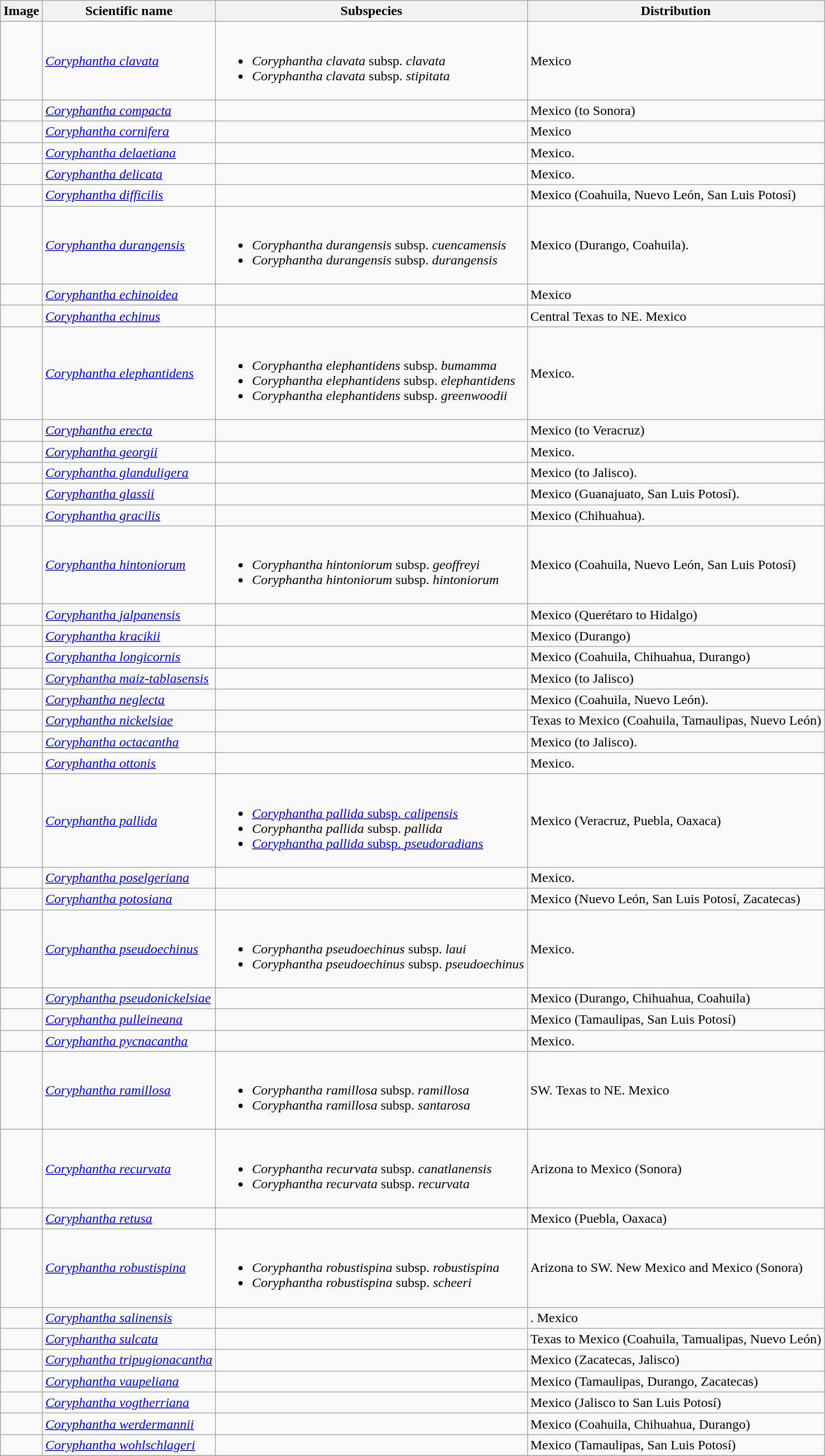<table class="wikitable ">
<tr>
<th>Image</th>
<th>Scientific name</th>
<th>Subspecies</th>
<th>Distribution</th>
</tr>
<tr>
<td></td>
<td><em><a href='#'>Coryphantha clavata</a></em> </td>
<td><br><ul><li><em>Coryphantha clavata</em> subsp. <em>clavata</em></li><li><em>Coryphantha clavata</em> subsp. <em>stipitata</em> </li></ul></td>
<td>Mexico</td>
</tr>
<tr>
<td></td>
<td><em><a href='#'>Coryphantha compacta</a></em> </td>
<td></td>
<td>Mexico (to Sonora)</td>
</tr>
<tr>
<td></td>
<td><em><a href='#'>Coryphantha cornifera</a></em> </td>
<td></td>
<td>Mexico</td>
</tr>
<tr>
<td></td>
<td><em><a href='#'>Coryphantha delaetiana</a></em> </td>
<td></td>
<td>Mexico.</td>
</tr>
<tr>
<td></td>
<td><em><a href='#'>Coryphantha delicata</a></em> </td>
<td></td>
<td>Mexico.</td>
</tr>
<tr>
<td></td>
<td><em><a href='#'>Coryphantha difficilis</a></em> </td>
<td></td>
<td>Mexico (Coahuila, Nuevo León, San Luis Potosí)</td>
</tr>
<tr>
<td></td>
<td><em><a href='#'>Coryphantha durangensis</a></em> </td>
<td><br><ul><li><em>Coryphantha durangensis</em> subsp. <em>cuencamensis</em> </li><li><em>Coryphantha durangensis</em> subsp. <em>durangensis</em></li></ul></td>
<td>Mexico (Durango, Coahuila).</td>
</tr>
<tr>
<td></td>
<td><em><a href='#'>Coryphantha echinoidea</a></em> </td>
<td></td>
<td>Mexico</td>
</tr>
<tr>
<td></td>
<td><em><a href='#'>Coryphantha echinus</a></em> </td>
<td></td>
<td>Central Texas to NE. Mexico</td>
</tr>
<tr>
<td></td>
<td><em><a href='#'>Coryphantha elephantidens</a></em> </td>
<td><br><ul><li><em>Coryphantha elephantidens</em> subsp. <em>bumamma</em> </li><li><em>Coryphantha elephantidens</em> subsp. <em>elephantidens</em></li><li><em>Coryphantha elephantidens</em> subsp. <em>greenwoodii</em> </li></ul></td>
<td>Mexico.</td>
</tr>
<tr>
<td></td>
<td><em><a href='#'>Coryphantha erecta</a></em> </td>
<td></td>
<td>Mexico (to Veracruz)</td>
</tr>
<tr>
<td></td>
<td><em><a href='#'>Coryphantha georgii</a></em> </td>
<td></td>
<td>Mexico.</td>
</tr>
<tr>
<td></td>
<td><em><a href='#'>Coryphantha glanduligera</a></em> </td>
<td></td>
<td>Mexico (to Jalisco).</td>
</tr>
<tr>
<td></td>
<td><em><a href='#'>Coryphantha glassii</a></em> </td>
<td></td>
<td>Mexico (Guanajuato, San Luis Potosí).</td>
</tr>
<tr>
<td></td>
<td><em><a href='#'>Coryphantha gracilis</a></em> </td>
<td></td>
<td>Mexico (Chihuahua).</td>
</tr>
<tr>
<td></td>
<td><em><a href='#'>Coryphantha hintoniorum</a></em> </td>
<td><br><ul><li><em>Coryphantha hintoniorum</em> subsp. <em>geoffreyi</em> </li><li><em>Coryphantha hintoniorum</em> subsp. <em>hintoniorum</em></li></ul></td>
<td>Mexico (Coahuila, Nuevo León, San Luis Potosí)</td>
</tr>
<tr>
<td></td>
<td><em><a href='#'>Coryphantha jalpanensis</a></em> </td>
<td></td>
<td>Mexico (Querétaro to Hidalgo)</td>
</tr>
<tr>
<td></td>
<td><em><a href='#'>Coryphantha kracikii</a></em> </td>
<td></td>
<td>Mexico (Durango)</td>
</tr>
<tr>
<td></td>
<td><em><a href='#'>Coryphantha longicornis</a></em> </td>
<td></td>
<td>Mexico (Coahuila, Chihuahua, Durango)</td>
</tr>
<tr>
<td></td>
<td><em><a href='#'>Coryphantha maiz-tablasensis</a></em> </td>
<td></td>
<td>Mexico (to Jalisco)</td>
</tr>
<tr>
<td></td>
<td><em><a href='#'>Coryphantha neglecta</a></em> </td>
<td></td>
<td>Mexico (Coahuila, Nuevo León).</td>
</tr>
<tr>
<td></td>
<td><em><a href='#'>Coryphantha nickelsiae</a></em> </td>
<td></td>
<td>Texas to Mexico (Coahuila, Tamaulipas, Nuevo León)</td>
</tr>
<tr>
<td></td>
<td><em><a href='#'>Coryphantha octacantha</a></em> </td>
<td></td>
<td>Mexico (to Jalisco).</td>
</tr>
<tr>
<td></td>
<td><em><a href='#'>Coryphantha ottonis</a></em> </td>
<td></td>
<td>Mexico.</td>
</tr>
<tr>
<td></td>
<td><em><a href='#'>Coryphantha pallida</a></em> </td>
<td><br><ul><li><a href='#'><em>Coryphantha pallida</em> subsp. <em>calipensis</em></a> </li><li><em>Coryphantha pallida</em> subsp. <em>pallida</em></li><li><a href='#'><em>Coryphantha pallida</em> subsp. <em>pseudoradians</em></a> </li></ul></td>
<td>Mexico (Veracruz, Puebla, Oaxaca)</td>
</tr>
<tr>
<td></td>
<td><em><a href='#'>Coryphantha poselgeriana</a></em> </td>
<td></td>
<td>Mexico.</td>
</tr>
<tr>
<td></td>
<td><em><a href='#'>Coryphantha potosiana</a></em> </td>
<td></td>
<td>Mexico (Nuevo León, San Luis Potosí, Zacatecas)</td>
</tr>
<tr>
<td></td>
<td><em><a href='#'>Coryphantha pseudoechinus</a></em> </td>
<td><br><ul><li><em>Coryphantha pseudoechinus</em> subsp. <em>laui</em> </li><li><em>Coryphantha pseudoechinus</em> subsp. <em>pseudoechinus</em></li></ul></td>
<td>Mexico.</td>
</tr>
<tr>
<td></td>
<td><em><a href='#'>Coryphantha pseudonickelsiae</a></em> </td>
<td></td>
<td>Mexico (Durango, Chihuahua, Coahuila)</td>
</tr>
<tr>
<td></td>
<td><em><a href='#'>Coryphantha pulleineana</a></em> </td>
<td></td>
<td>Mexico (Tamaulipas, San Luis Potosí)</td>
</tr>
<tr>
<td></td>
<td><em><a href='#'>Coryphantha pycnacantha</a></em> </td>
<td></td>
<td>Mexico.</td>
</tr>
<tr>
<td></td>
<td><em><a href='#'>Coryphantha ramillosa</a></em> </td>
<td><br><ul><li><em>Coryphantha ramillosa</em> subsp. <em>ramillosa</em></li><li><em>Coryphantha ramillosa</em> subsp. <em>santarosa</em> </li></ul></td>
<td>SW. Texas to NE. Mexico</td>
</tr>
<tr>
<td></td>
<td><em><a href='#'>Coryphantha recurvata</a></em> </td>
<td><br><ul><li><em>Coryphantha recurvata</em> subsp. <em>canatlanensis</em> </li><li><em>Coryphantha recurvata</em> subsp. <em>recurvata</em></li></ul></td>
<td>Arizona to Mexico (Sonora)</td>
</tr>
<tr>
<td></td>
<td><em><a href='#'>Coryphantha retusa</a></em> </td>
<td></td>
<td>Mexico (Puebla, Oaxaca)</td>
</tr>
<tr>
<td></td>
<td><em><a href='#'>Coryphantha robustispina</a></em> </td>
<td><br><ul><li><em>Coryphantha robustispina</em> subsp. <em>robustispina</em></li><li><em>Coryphantha robustispina</em> subsp. <em>scheeri</em> </li></ul></td>
<td>Arizona to SW. New Mexico and Mexico (Sonora)</td>
</tr>
<tr>
<td></td>
<td><em><a href='#'>Coryphantha salinensis</a></em> </td>
<td></td>
<td>. Mexico</td>
</tr>
<tr>
<td></td>
<td><em><a href='#'>Coryphantha sulcata</a></em> </td>
<td></td>
<td>Texas to Mexico (Coahuila, Tamualipas, Nuevo León)</td>
</tr>
<tr>
<td></td>
<td><em><a href='#'>Coryphantha tripugionacantha</a></em> </td>
<td></td>
<td>Mexico (Zacatecas, Jalisco)</td>
</tr>
<tr>
<td></td>
<td><em><a href='#'>Coryphantha vaupeliana</a></em> </td>
<td></td>
<td>Mexico (Tamaulipas, Durango, Zacatecas)</td>
</tr>
<tr>
<td></td>
<td><em><a href='#'>Coryphantha vogtherriana</a></em> </td>
<td></td>
<td>Mexico (Jalisco to San Luis Potosí)</td>
</tr>
<tr>
<td></td>
<td><em><a href='#'>Coryphantha werdermannii</a></em> </td>
<td></td>
<td>Mexico (Coahuila, Chihuahua, Durango)</td>
</tr>
<tr>
<td></td>
<td><em><a href='#'>Coryphantha wohlschlageri</a></em> </td>
<td></td>
<td>Mexico (Tamaulipas, San Luis Potosí)</td>
</tr>
<tr>
</tr>
</table>
